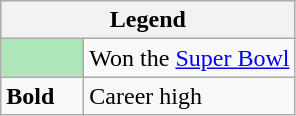<table class="wikitable mw-collapsible">
<tr>
<th colspan="2">Legend</th>
</tr>
<tr>
<td style="background:#afe6ba; width:3em;"></td>
<td>Won the <a href='#'>Super Bowl</a></td>
</tr>
<tr>
<td><strong>Bold</strong></td>
<td>Career high</td>
</tr>
</table>
